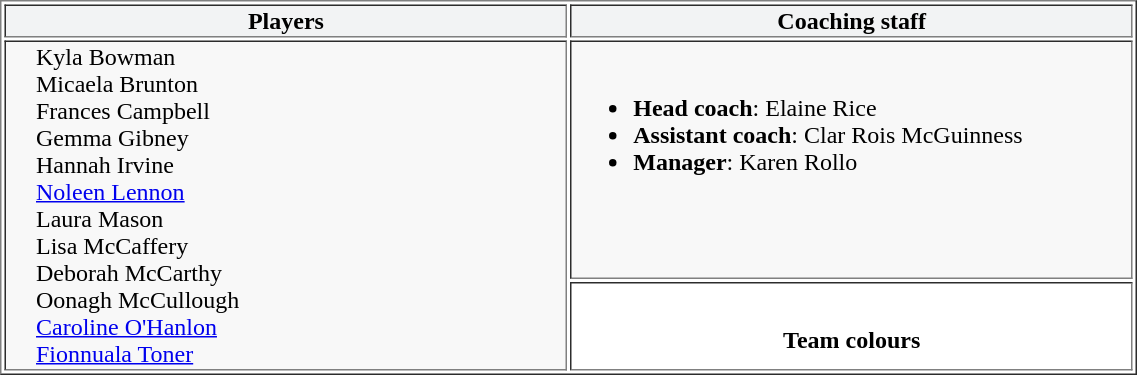<table width=60% border=1>
<tr align=center bgcolor=#F2F3F4>
<td width=30%><strong>Players</strong></td>
<td width=30%><strong>Coaching staff</strong></td>
</tr>
<tr valign=top>
<td rowspan=2 style=padding-left:20px bgcolor=#F8F8F8>Kyla Bowman<br>Micaela Brunton<br>Frances Campbell<br>Gemma Gibney<br>Hannah Irvine<br><a href='#'>Noleen Lennon</a><br>Laura Mason<br>Lisa McCaffery<br>Deborah McCarthy<br>Oonagh McCullough<br><a href='#'>Caroline O'Hanlon</a><br><a href='#'>Fionnuala Toner</a></td>
<td bgcolor=#F8F8F8><br><ul><li><strong>Head coach</strong>: Elaine Rice</li><li><strong>Assistant coach</strong>: Clar Rois McGuinness</li><li><strong>Manager</strong>: Karen Rollo</li></ul></td>
</tr>
<tr>
<td valign=center><br><table align=center cellspacing=0 cellpadding=0>
<tr>
<td bgcolor=darkgreen></td>
</tr>
<tr>
<td bgcolor=darkgreen></td>
</tr>
<tr>
<td align=center><strong>Team colours</strong></td>
</tr>
</table>
</td>
</tr>
</table>
